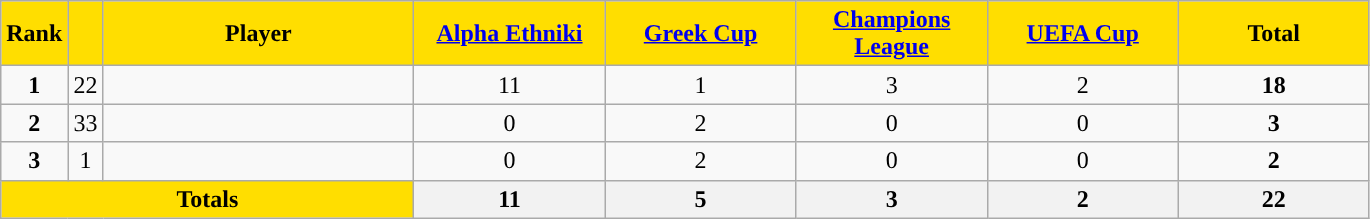<table class="wikitable sortable" style="text-align:center">
<tr>
<th style="background:#FFDE00">Rank</th>
<th style="background:#FFDE00"></th>
<th width=200 style="background:#FFDE00">Player</th>
<th width=120 style="background:#FFDE00"><a href='#'>Alpha Ethniki</a></th>
<th width=120 style="background:#FFDE00"><a href='#'>Greek Cup</a></th>
<th width=120 style="background:#FFDE00"><a href='#'>Champions League</a></th>
<th width=120 style="background:#FFDE00"><a href='#'>UEFA Cup</a></th>
<th width=120 style="background:#FFDE00">Total</th>
</tr>
<tr>
<td><strong>1</strong></td>
<td>22</td>
<td align=left></td>
<td>11</td>
<td>1</td>
<td>3</td>
<td>2</td>
<td><strong>18</strong></td>
</tr>
<tr>
<td><strong>2</strong></td>
<td>33</td>
<td align=left></td>
<td>0</td>
<td>2</td>
<td>0</td>
<td>0</td>
<td><strong>3</strong></td>
</tr>
<tr>
<td><strong>3</strong></td>
<td>1</td>
<td align=left></td>
<td>0</td>
<td>2</td>
<td>0</td>
<td>0</td>
<td><strong>2</strong></td>
</tr>
<tr class="sortbottom">
<th colspan=3 style="background:#FFDE00"><strong>Totals</strong></th>
<th><strong>11</strong></th>
<th><strong> 5</strong></th>
<th><strong> 3</strong></th>
<th><strong> 2</strong></th>
<th><strong>22</strong></th>
</tr>
</table>
